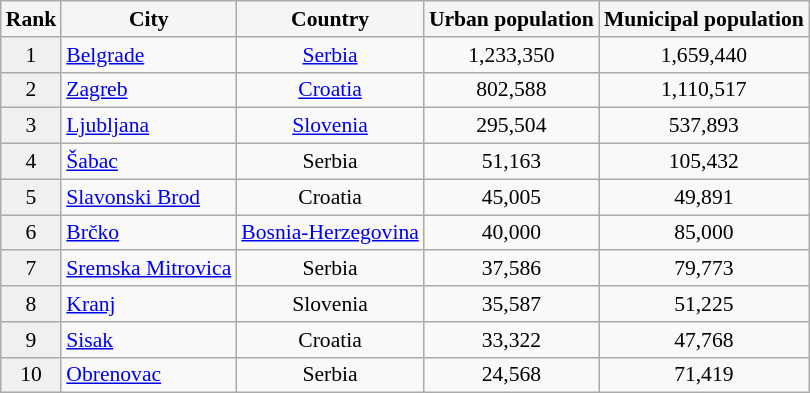<table class="wikitable" style="text-align:center; margin-right:10px; font-size:90%">
<tr>
<th scope="col" style="background:#f5f5f5;">Rank</th>
<th scope="col" style="background:#f5f5f5;">City</th>
<th scope="col" style="background:#f5f5f5;">Country</th>
<th scope="col" style="background:#f5f5f5;">Urban population</th>
<th scope="col" style="background:#f5f5f5;">Municipal population</th>
</tr>
<tr>
<td align=center style="background:#f0f0f0;">1</td>
<td align=left><a href='#'>Belgrade</a></td>
<td><a href='#'>Serbia</a></td>
<td>1,233,350</td>
<td>1,659,440</td>
</tr>
<tr>
<td align=center style="background:#f0f0f0;">2</td>
<td align=left><a href='#'>Zagreb</a></td>
<td><a href='#'>Croatia</a></td>
<td>802,588</td>
<td>1,110,517</td>
</tr>
<tr>
<td align=center style="background:#f0f0f0;">3</td>
<td align=left><a href='#'>Ljubljana</a></td>
<td><a href='#'>Slovenia</a></td>
<td>295,504</td>
<td>537,893</td>
</tr>
<tr>
<td align=center style="background:#f0f0f0;">4</td>
<td align=left><a href='#'>Šabac</a></td>
<td>Serbia</td>
<td>51,163</td>
<td>105,432</td>
</tr>
<tr>
<td align=center style="background:#f0f0f0;">5</td>
<td align=left><a href='#'>Slavonski Brod</a></td>
<td>Croatia</td>
<td>45,005</td>
<td>49,891</td>
</tr>
<tr>
<td align=center style="background:#f0f0f0;">6</td>
<td align=left><a href='#'>Brčko</a></td>
<td><a href='#'>Bosnia-Herzegovina</a></td>
<td>40,000</td>
<td>85,000</td>
</tr>
<tr>
<td align=center style="background:#f0f0f0;">7</td>
<td align=left><a href='#'>Sremska Mitrovica</a></td>
<td>Serbia</td>
<td>37,586</td>
<td>79,773</td>
</tr>
<tr>
<td align=center style="background:#f0f0f0;">8</td>
<td align=left><a href='#'>Kranj</a></td>
<td>Slovenia</td>
<td>35,587</td>
<td>51,225</td>
</tr>
<tr>
<td align=center style="background:#f0f0f0;">9</td>
<td align=left><a href='#'>Sisak</a></td>
<td>Croatia</td>
<td>33,322</td>
<td>47,768</td>
</tr>
<tr>
<td align=center style="background:#f0f0f0;">10</td>
<td align=left><a href='#'>Obrenovac</a></td>
<td>Serbia</td>
<td>24,568</td>
<td>71,419</td>
</tr>
</table>
